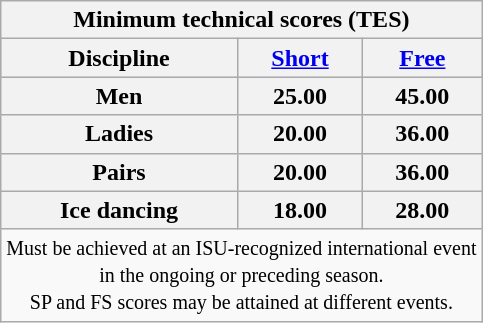<table class="wikitable">
<tr>
<th colspan="3">Minimum technical scores (TES)</th>
</tr>
<tr style="background:#b0c4de; text-align:center;">
<th>Discipline</th>
<th><a href='#'>Short</a></th>
<th><a href='#'>Free</a></th>
</tr>
<tr>
<th>Men</th>
<th>25.00</th>
<th>45.00</th>
</tr>
<tr>
<th>Ladies</th>
<th>20.00</th>
<th>36.00</th>
</tr>
<tr>
<th>Pairs</th>
<th>20.00</th>
<th>36.00</th>
</tr>
<tr>
<th>Ice dancing</th>
<th>18.00</th>
<th>28.00</th>
</tr>
<tr>
<td colspan=3 align=center><small> Must be achieved at an ISU-recognized international event <br> in the ongoing or preceding season. <br> SP and FS scores may be attained at different events. </small></td>
</tr>
</table>
